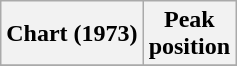<table class="wikitable plainrowheaders" style="text-align:center">
<tr>
<th scope="col">Chart (1973)</th>
<th scope="col">Peak<br>position</th>
</tr>
<tr>
</tr>
</table>
